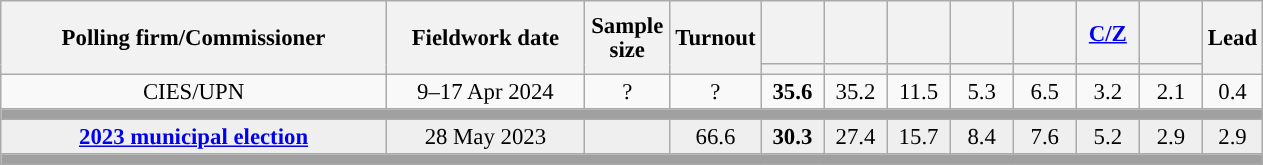<table class="wikitable collapsible collapsed" style="text-align:center; font-size:95%; line-height:16px;">
<tr style="height:42px;">
<th style="width:250px;" rowspan="2">Polling firm/Commissioner</th>
<th style="width:125px;" rowspan="2">Fieldwork date</th>
<th style="width:50px;" rowspan="2">Sample size</th>
<th style="width:45px;" rowspan="2">Turnout</th>
<th style="width:35px;"></th>
<th style="width:35px;"></th>
<th style="width:35px;"></th>
<th style="width:35px;"></th>
<th style="width:35px;"></th>
<th style="width:35px;"><a href='#'>C/Z</a></th>
<th style="width:35px;"></th>
<th style="width:30px;" rowspan="2">Lead</th>
</tr>
<tr>
<th style="color:inherit;background:"></th>
<th style="color:inherit;background:"></th>
<th style="color:inherit;background:"></th>
<th style="color:inherit;background:"></th>
<th style="color:inherit;background:"></th>
<th style="color:inherit;background:"></th>
<th style="color:inherit;background:"></th>
</tr>
<tr>
<td>CIES/UPN</td>
<td>9–17 Apr 2024</td>
<td>?</td>
<td>?</td>
<td><strong>35.6</strong><br></td>
<td>35.2<br></td>
<td>11.5<br></td>
<td>5.3<br></td>
<td>6.5<br></td>
<td>3.2<br></td>
<td>2.1<br></td>
<td style="background:">0.4</td>
</tr>
<tr>
<td colspan="12" style="background:#A0A0A0"></td>
</tr>
<tr style="background:#EFEFEF;">
<td><strong><a href='#'>2023 municipal election</a></strong></td>
<td>28 May 2023</td>
<td></td>
<td>66.6</td>
<td><strong>30.3</strong><br></td>
<td>27.4<br></td>
<td>15.7<br></td>
<td>8.4<br></td>
<td>7.6<br></td>
<td>5.2<br></td>
<td>2.9<br></td>
<td style="background:">2.9</td>
</tr>
<tr>
<td colspan="12" style="background:#A0A0A0"></td>
</tr>
</table>
